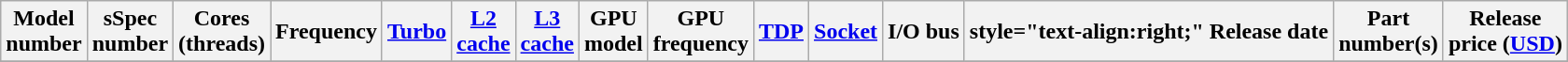<table class="wikitable">
<tr>
<th>Model<br>number</th>
<th>sSpec<br>number</th>
<th>Cores<br>(threads)</th>
<th>Frequency</th>
<th><a href='#'>Turbo</a></th>
<th><a href='#'>L2<br>cache</a></th>
<th><a href='#'>L3<br>cache</a></th>
<th>GPU<br>model</th>
<th>GPU<br>frequency</th>
<th><a href='#'>TDP</a></th>
<th><a href='#'>Socket</a></th>
<th>I/O bus</th>
<th>style="text-align:right;"  Release date</th>
<th>Part<br>number(s)</th>
<th>Release<br>price (<a href='#'>USD</a>)<br></th>
</tr>
<tr>
</tr>
</table>
